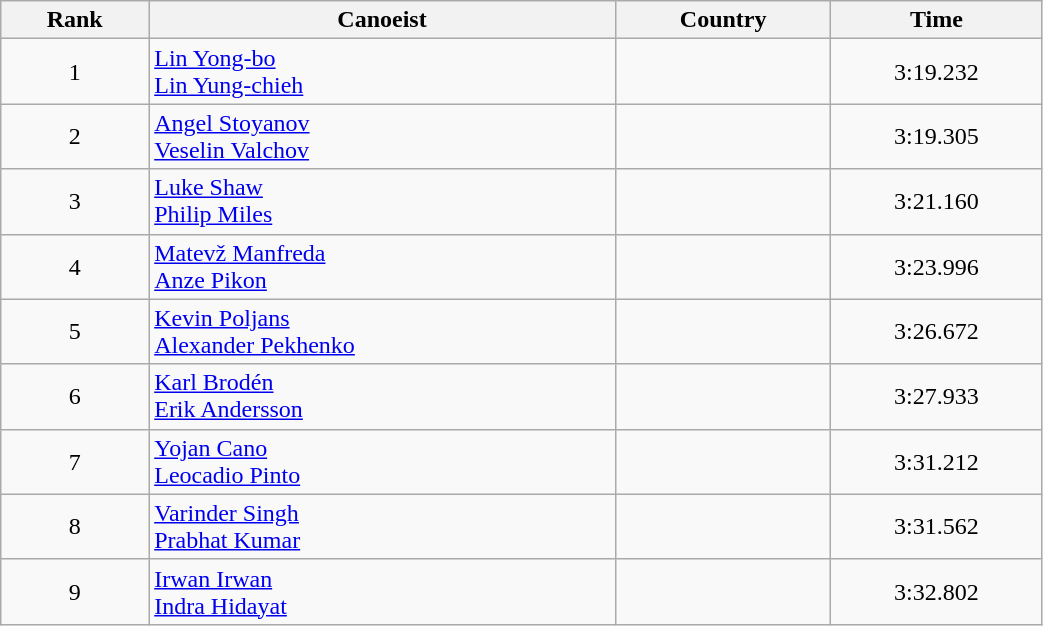<table class="wikitable" style="text-align:center;width: 55%">
<tr>
<th>Rank</th>
<th>Canoeist</th>
<th>Country</th>
<th>Time</th>
</tr>
<tr>
<td>1</td>
<td align="left"><a href='#'>Lin Yong-bo</a><br><a href='#'>Lin Yung-chieh</a></td>
<td align="left"></td>
<td>3:19.232</td>
</tr>
<tr>
<td>2</td>
<td align="left"><a href='#'>Angel Stoyanov</a><br><a href='#'>Veselin Valchov</a></td>
<td align="left"></td>
<td>3:19.305</td>
</tr>
<tr>
<td>3</td>
<td align="left"><a href='#'>Luke Shaw</a><br><a href='#'>Philip Miles</a></td>
<td align="left"></td>
<td>3:21.160</td>
</tr>
<tr>
<td>4</td>
<td align="left"><a href='#'>Matevž Manfreda</a><br><a href='#'>Anze Pikon</a></td>
<td align="left"></td>
<td>3:23.996</td>
</tr>
<tr>
<td>5</td>
<td align="left"><a href='#'>Kevin Poljans</a><br><a href='#'>Alexander Pekhenko</a></td>
<td align="left"></td>
<td>3:26.672</td>
</tr>
<tr>
<td>6</td>
<td align="left"><a href='#'>Karl Brodén</a><br><a href='#'>Erik Andersson</a></td>
<td align="left"></td>
<td>3:27.933</td>
</tr>
<tr>
<td>7</td>
<td align="left"><a href='#'>Yojan Cano</a><br><a href='#'>Leocadio Pinto</a></td>
<td align="left"></td>
<td>3:31.212</td>
</tr>
<tr>
<td>8</td>
<td align="left"><a href='#'>Varinder Singh</a><br><a href='#'>Prabhat Kumar</a></td>
<td align="left"></td>
<td>3:31.562</td>
</tr>
<tr>
<td>9</td>
<td align="left"><a href='#'>Irwan Irwan</a><br><a href='#'>Indra Hidayat</a></td>
<td align="left"></td>
<td>3:32.802</td>
</tr>
</table>
